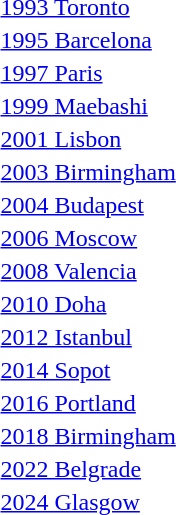<table>
<tr>
<td><a href='#'>1993 Toronto</a><br></td>
<td></td>
<td></td>
<td></td>
</tr>
<tr>
<td><a href='#'>1995 Barcelona</a><br></td>
<td></td>
<td></td>
<td></td>
</tr>
<tr>
<td><a href='#'>1997 Paris</a><br></td>
<td></td>
<td></td>
<td></td>
</tr>
<tr>
<td><a href='#'>1999 Maebashi</a><br></td>
<td></td>
<td></td>
<td></td>
</tr>
<tr>
<td><a href='#'>2001 Lisbon</a><br></td>
<td></td>
<td></td>
<td></td>
</tr>
<tr>
<td><a href='#'>2003 Birmingham</a><br></td>
<td></td>
<td></td>
<td></td>
</tr>
<tr>
<td><a href='#'>2004 Budapest</a><br></td>
<td></td>
<td></td>
<td></td>
</tr>
<tr>
<td><a href='#'>2006 Moscow</a><br></td>
<td></td>
<td></td>
<td></td>
</tr>
<tr>
<td><a href='#'>2008 Valencia</a><br></td>
<td></td>
<td></td>
<td></td>
</tr>
<tr>
<td><a href='#'>2010 Doha</a><br></td>
<td></td>
<td></td>
<td></td>
</tr>
<tr>
<td><a href='#'>2012 Istanbul</a><br></td>
<td></td>
<td></td>
<td></td>
</tr>
<tr>
<td><a href='#'>2014 Sopot</a><br></td>
<td></td>
<td></td>
<td></td>
</tr>
<tr>
<td><a href='#'>2016 Portland</a><br></td>
<td></td>
<td></td>
<td></td>
</tr>
<tr>
<td><a href='#'>2018 Birmingham</a><br></td>
<td></td>
<td></td>
<td></td>
</tr>
<tr>
<td><a href='#'>2022 Belgrade</a><br></td>
<td></td>
<td></td>
<td></td>
</tr>
<tr>
<td><a href='#'>2024 Glasgow</a><br></td>
<td></td>
<td></td>
<td></td>
</tr>
</table>
